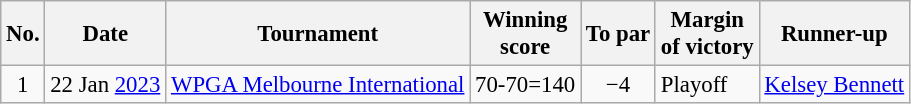<table class="wikitable" style="font-size:95%;">
<tr>
<th>No.</th>
<th>Date</th>
<th>Tournament</th>
<th>Winning<br>score</th>
<th>To par</th>
<th>Margin<br>of victory</th>
<th>Runner-up</th>
</tr>
<tr>
<td align=center>1</td>
<td align=right>22 Jan <a href='#'>2023</a></td>
<td><a href='#'>WPGA Melbourne International</a></td>
<td>70-70=140</td>
<td align=center>−4</td>
<td>Playoff</td>
<td> <a href='#'>Kelsey Bennett</a></td>
</tr>
</table>
